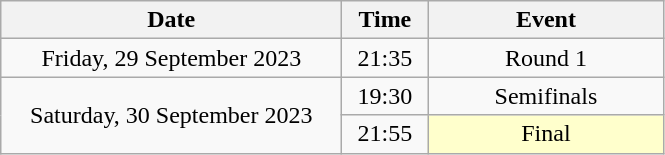<table class = "wikitable" style="text-align:center;">
<tr>
<th width=220>Date</th>
<th width=50>Time</th>
<th width=150>Event</th>
</tr>
<tr>
<td>Friday, 29 September 2023</td>
<td>21:35</td>
<td>Round 1</td>
</tr>
<tr>
<td rowspan=2>Saturday, 30 September 2023</td>
<td>19:30</td>
<td>Semifinals</td>
</tr>
<tr>
<td>21:55</td>
<td bgcolor=ffffcc>Final</td>
</tr>
</table>
